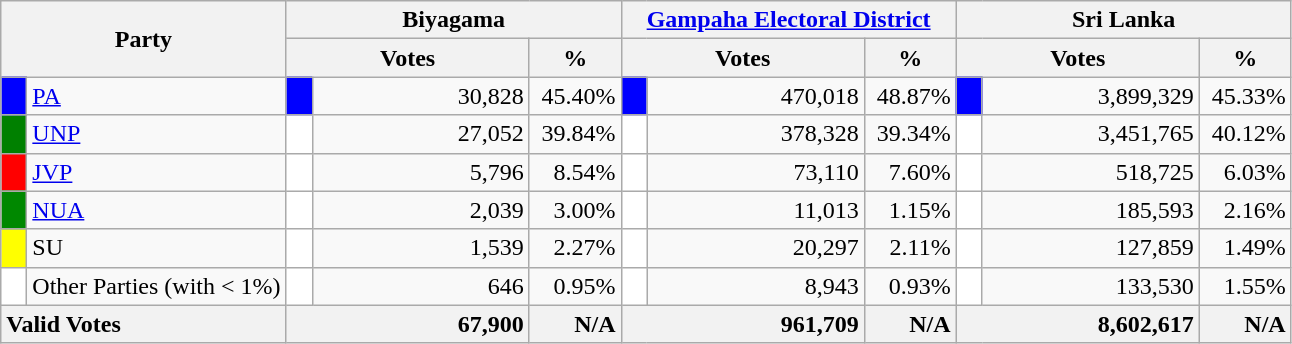<table class="wikitable">
<tr>
<th colspan="2" width="144px"rowspan="2">Party</th>
<th colspan="3" width="216px">Biyagama</th>
<th colspan="3" width="216px"><a href='#'>Gampaha Electoral District</a></th>
<th colspan="3" width="216px">Sri Lanka</th>
</tr>
<tr>
<th colspan="2" width="144px">Votes</th>
<th>%</th>
<th colspan="2" width="144px">Votes</th>
<th>%</th>
<th colspan="2" width="144px">Votes</th>
<th>%</th>
</tr>
<tr>
<td style="background-color:blue;" width="10px"></td>
<td style="text-align:left;"><a href='#'>PA</a></td>
<td style="background-color:blue;" width="10px"></td>
<td style="text-align:right;">30,828</td>
<td style="text-align:right;">45.40%</td>
<td style="background-color:blue;" width="10px"></td>
<td style="text-align:right;">470,018</td>
<td style="text-align:right;">48.87%</td>
<td style="background-color:blue;" width="10px"></td>
<td style="text-align:right;">3,899,329</td>
<td style="text-align:right;">45.33%</td>
</tr>
<tr>
<td style="background-color:green;" width="10px"></td>
<td style="text-align:left;"><a href='#'>UNP</a></td>
<td style="background-color:white;" width="10px"></td>
<td style="text-align:right;">27,052</td>
<td style="text-align:right;">39.84%</td>
<td style="background-color:white;" width="10px"></td>
<td style="text-align:right;">378,328</td>
<td style="text-align:right;">39.34%</td>
<td style="background-color:white;" width="10px"></td>
<td style="text-align:right;">3,451,765</td>
<td style="text-align:right;">40.12%</td>
</tr>
<tr>
<td style="background-color:red;" width="10px"></td>
<td style="text-align:left;"><a href='#'>JVP</a></td>
<td style="background-color:white;" width="10px"></td>
<td style="text-align:right;">5,796</td>
<td style="text-align:right;">8.54%</td>
<td style="background-color:white;" width="10px"></td>
<td style="text-align:right;">73,110</td>
<td style="text-align:right;">7.60%</td>
<td style="background-color:white;" width="10px"></td>
<td style="text-align:right;">518,725</td>
<td style="text-align:right;">6.03%</td>
</tr>
<tr>
<td style="background-color:#008800;" width="10px"></td>
<td style="text-align:left;"><a href='#'>NUA</a></td>
<td style="background-color:white;" width="10px"></td>
<td style="text-align:right;">2,039</td>
<td style="text-align:right;">3.00%</td>
<td style="background-color:white;" width="10px"></td>
<td style="text-align:right;">11,013</td>
<td style="text-align:right;">1.15%</td>
<td style="background-color:white;" width="10px"></td>
<td style="text-align:right;">185,593</td>
<td style="text-align:right;">2.16%</td>
</tr>
<tr>
<td style="background-color:yellow;" width="10px"></td>
<td style="text-align:left;">SU</td>
<td style="background-color:white;" width="10px"></td>
<td style="text-align:right;">1,539</td>
<td style="text-align:right;">2.27%</td>
<td style="background-color:white;" width="10px"></td>
<td style="text-align:right;">20,297</td>
<td style="text-align:right;">2.11%</td>
<td style="background-color:white;" width="10px"></td>
<td style="text-align:right;">127,859</td>
<td style="text-align:right;">1.49%</td>
</tr>
<tr>
<td style="background-color:white;" width="10px"></td>
<td style="text-align:left;">Other Parties (with < 1%)</td>
<td style="background-color:white;" width="10px"></td>
<td style="text-align:right;">646</td>
<td style="text-align:right;">0.95%</td>
<td style="background-color:white;" width="10px"></td>
<td style="text-align:right;">8,943</td>
<td style="text-align:right;">0.93%</td>
<td style="background-color:white;" width="10px"></td>
<td style="text-align:right;">133,530</td>
<td style="text-align:right;">1.55%</td>
</tr>
<tr>
<th colspan="2" width="144px"style="text-align:left;">Valid Votes</th>
<th style="text-align:right;"colspan="2" width="144px">67,900</th>
<th style="text-align:right;">N/A</th>
<th style="text-align:right;"colspan="2" width="144px">961,709</th>
<th style="text-align:right;">N/A</th>
<th style="text-align:right;"colspan="2" width="144px">8,602,617</th>
<th style="text-align:right;">N/A</th>
</tr>
</table>
